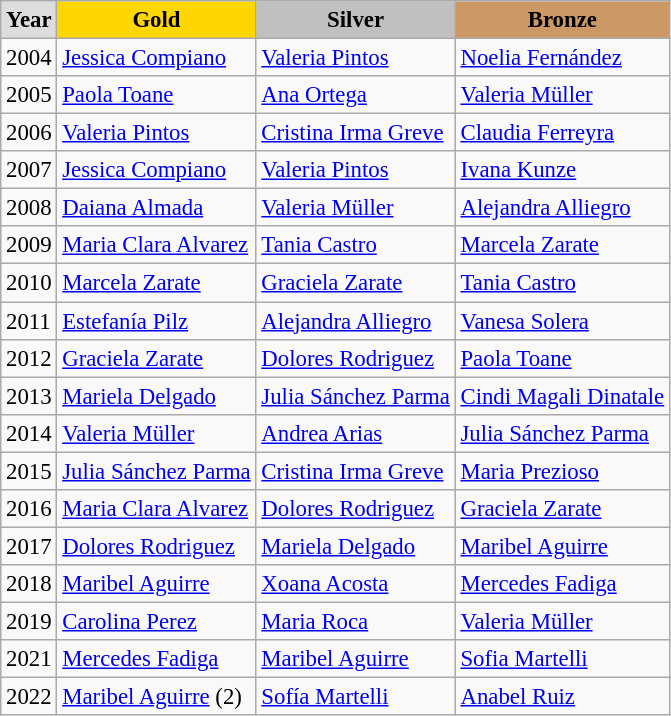<table class="wikitable sortable alternance" style="font-size:95%">
<tr>
<td style="background:#DDDDDD; font-weight:bold; text-align:center;">Year</td>
<td style="background:gold; font-weight:bold; text-align:center;">Gold</td>
<td style="background:silver; font-weight:bold; text-align:center;">Silver</td>
<td style="background:#cc9966; font-weight:bold; text-align:center;">Bronze</td>
</tr>
<tr>
<td>2004</td>
<td><a href='#'>Jessica Compiano</a></td>
<td><a href='#'>Valeria Pintos</a></td>
<td><a href='#'>Noelia Fernández</a></td>
</tr>
<tr>
<td>2005</td>
<td><a href='#'>Paola Toane</a></td>
<td><a href='#'>Ana Ortega</a></td>
<td><a href='#'>Valeria Müller</a></td>
</tr>
<tr>
<td>2006</td>
<td><a href='#'>Valeria Pintos</a></td>
<td><a href='#'>Cristina Irma Greve</a></td>
<td><a href='#'>Claudia Ferreyra</a></td>
</tr>
<tr>
<td>2007</td>
<td><a href='#'>Jessica Compiano</a></td>
<td><a href='#'>Valeria Pintos</a></td>
<td><a href='#'>Ivana Kunze</a></td>
</tr>
<tr>
<td>2008</td>
<td><a href='#'>Daiana Almada</a></td>
<td><a href='#'>Valeria Müller</a></td>
<td><a href='#'>Alejandra Alliegro</a></td>
</tr>
<tr>
<td>2009</td>
<td><a href='#'>Maria Clara Alvarez</a></td>
<td><a href='#'>Tania Castro</a></td>
<td><a href='#'>Marcela Zarate</a></td>
</tr>
<tr>
<td>2010</td>
<td><a href='#'>Marcela Zarate</a></td>
<td><a href='#'>Graciela Zarate</a></td>
<td><a href='#'>Tania Castro</a></td>
</tr>
<tr>
<td>2011</td>
<td><a href='#'>Estefanía Pilz</a></td>
<td><a href='#'>Alejandra Alliegro</a></td>
<td><a href='#'>Vanesa Solera</a></td>
</tr>
<tr>
<td>2012</td>
<td><a href='#'>Graciela Zarate</a></td>
<td><a href='#'>Dolores Rodriguez</a></td>
<td><a href='#'>Paola Toane</a></td>
</tr>
<tr>
<td>2013</td>
<td><a href='#'>Mariela Delgado</a></td>
<td><a href='#'>Julia Sánchez Parma</a></td>
<td><a href='#'>Cindi Magali Dinatale</a></td>
</tr>
<tr>
<td>2014</td>
<td><a href='#'>Valeria Müller</a></td>
<td><a href='#'>Andrea Arias</a></td>
<td><a href='#'>Julia Sánchez Parma</a></td>
</tr>
<tr>
<td>2015</td>
<td><a href='#'>Julia Sánchez Parma</a></td>
<td><a href='#'>Cristina Irma Greve</a></td>
<td><a href='#'>Maria Prezioso</a></td>
</tr>
<tr>
<td>2016</td>
<td><a href='#'>Maria Clara Alvarez</a></td>
<td><a href='#'>Dolores Rodriguez</a></td>
<td><a href='#'>Graciela Zarate</a></td>
</tr>
<tr>
<td>2017</td>
<td><a href='#'>Dolores Rodriguez</a></td>
<td><a href='#'>Mariela Delgado</a></td>
<td><a href='#'>Maribel Aguirre</a></td>
</tr>
<tr>
<td>2018</td>
<td><a href='#'>Maribel Aguirre</a></td>
<td><a href='#'>Xoana Acosta</a></td>
<td><a href='#'>Mercedes Fadiga</a></td>
</tr>
<tr>
<td>2019</td>
<td><a href='#'>Carolina Perez</a></td>
<td><a href='#'>Maria Roca</a></td>
<td><a href='#'>Valeria Müller</a></td>
</tr>
<tr>
<td>2021</td>
<td><a href='#'>Mercedes Fadiga</a></td>
<td><a href='#'>Maribel Aguirre</a></td>
<td><a href='#'>Sofia Martelli</a></td>
</tr>
<tr>
<td>2022</td>
<td><a href='#'>Maribel Aguirre</a> (2)</td>
<td><a href='#'>Sofía Martelli</a></td>
<td><a href='#'>Anabel Ruiz</a></td>
</tr>
</table>
